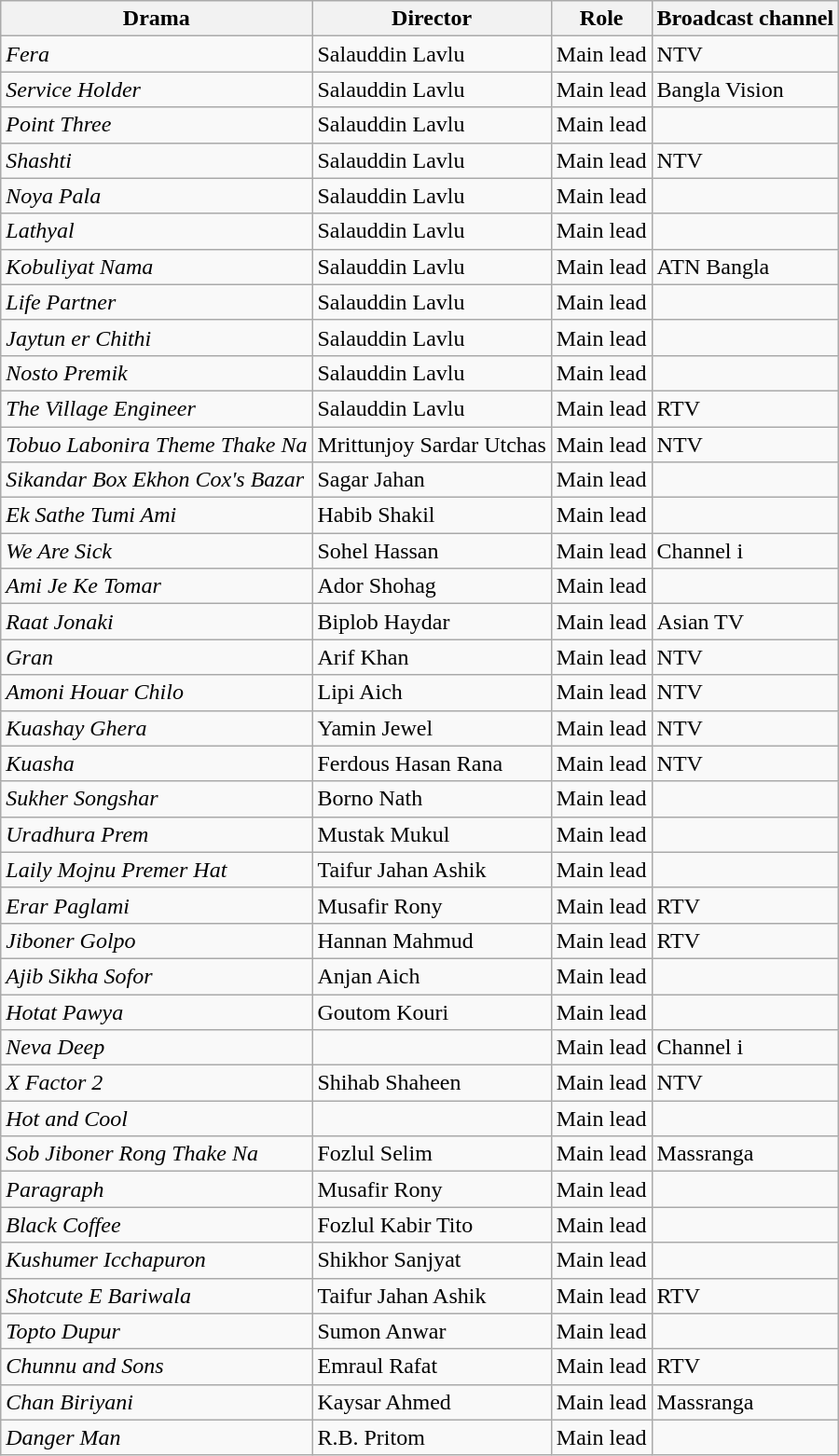<table class="wikitable">
<tr>
<th>Drama</th>
<th>Director</th>
<th>Role</th>
<th>Broadcast channel</th>
</tr>
<tr>
<td><em>Fera</em></td>
<td>Salauddin Lavlu</td>
<td>Main lead</td>
<td>NTV</td>
</tr>
<tr>
<td><em>Service Holder</em></td>
<td>Salauddin Lavlu</td>
<td>Main lead</td>
<td>Bangla Vision</td>
</tr>
<tr>
<td><em>Point Three</em></td>
<td>Salauddin Lavlu</td>
<td>Main lead</td>
<td></td>
</tr>
<tr>
<td><em>Shashti</em></td>
<td>Salauddin Lavlu</td>
<td>Main lead</td>
<td>NTV</td>
</tr>
<tr>
<td><em>Noya Pala</em></td>
<td>Salauddin Lavlu</td>
<td>Main lead</td>
<td></td>
</tr>
<tr>
<td><em>Lathyal</em></td>
<td>Salauddin Lavlu</td>
<td>Main lead</td>
<td></td>
</tr>
<tr>
<td><em>Kobuliyat Nama</em></td>
<td>Salauddin Lavlu</td>
<td>Main lead</td>
<td>ATN Bangla</td>
</tr>
<tr>
<td><em>Life Partner</em></td>
<td>Salauddin Lavlu</td>
<td>Main lead</td>
<td></td>
</tr>
<tr>
<td><em>Jaytun er Chithi</em></td>
<td>Salauddin Lavlu</td>
<td>Main lead</td>
<td></td>
</tr>
<tr>
<td><em>Nosto Premik</em></td>
<td>Salauddin Lavlu</td>
<td>Main lead</td>
<td></td>
</tr>
<tr>
<td><em>The Village Engineer</em></td>
<td>Salauddin Lavlu</td>
<td>Main lead</td>
<td>RTV</td>
</tr>
<tr>
<td><em>Tobuo Labonira Theme Thake Na</em></td>
<td>Mrittunjoy Sardar Utchas</td>
<td>Main lead</td>
<td>NTV</td>
</tr>
<tr>
<td><em>Sikandar Box Ekhon Cox's Bazar</em></td>
<td>Sagar Jahan</td>
<td>Main lead</td>
<td></td>
</tr>
<tr>
<td><em>Ek Sathe Tumi Ami</em></td>
<td>Habib Shakil</td>
<td>Main lead</td>
<td></td>
</tr>
<tr>
<td><em>We Are Sick</em></td>
<td>Sohel Hassan</td>
<td>Main lead</td>
<td>Channel i</td>
</tr>
<tr>
<td><em>Ami Je Ke Tomar</em></td>
<td>Ador Shohag</td>
<td>Main lead</td>
<td></td>
</tr>
<tr>
<td><em>Raat Jonaki</em></td>
<td>Biplob Haydar</td>
<td>Main lead</td>
<td>Asian TV</td>
</tr>
<tr>
<td><em>Gran</em></td>
<td>Arif Khan</td>
<td>Main lead</td>
<td>NTV</td>
</tr>
<tr>
<td><em>Amoni Houar Chilo</em></td>
<td>Lipi Aich</td>
<td>Main lead</td>
<td>NTV</td>
</tr>
<tr>
<td><em>Kuashay Ghera</em></td>
<td>Yamin Jewel</td>
<td>Main lead</td>
<td>NTV</td>
</tr>
<tr>
<td><em>Kuasha</em></td>
<td>Ferdous Hasan Rana</td>
<td>Main lead</td>
<td>NTV</td>
</tr>
<tr>
<td><em>Sukher Songshar</em></td>
<td>Borno Nath</td>
<td>Main lead</td>
<td></td>
</tr>
<tr>
<td><em>Uradhura Prem</em></td>
<td>Mustak Mukul</td>
<td>Main lead</td>
<td></td>
</tr>
<tr>
<td><em>Laily Mojnu Premer Hat</em></td>
<td>Taifur Jahan Ashik</td>
<td>Main lead</td>
<td></td>
</tr>
<tr>
<td><em>Erar Paglami</em></td>
<td>Musafir Rony</td>
<td>Main lead</td>
<td>RTV</td>
</tr>
<tr>
<td><em>Jiboner Golpo</em></td>
<td>Hannan Mahmud</td>
<td>Main lead</td>
<td>RTV</td>
</tr>
<tr>
<td><em>Ajib Sikha Sofor</em></td>
<td>Anjan Aich</td>
<td>Main lead</td>
<td></td>
</tr>
<tr>
<td><em>Hotat Pawya</em></td>
<td>Goutom Kouri</td>
<td>Main lead</td>
<td></td>
</tr>
<tr>
<td><em>Neva Deep</em></td>
<td></td>
<td>Main lead</td>
<td>Channel i</td>
</tr>
<tr>
<td><em>X Factor 2</em></td>
<td>Shihab Shaheen</td>
<td>Main lead</td>
<td>NTV</td>
</tr>
<tr>
<td><em>Hot and Cool</em></td>
<td></td>
<td>Main lead</td>
<td></td>
</tr>
<tr>
<td><em>Sob Jiboner Rong Thake Na</em></td>
<td>Fozlul Selim</td>
<td>Main lead</td>
<td>Massranga</td>
</tr>
<tr>
<td><em>Paragraph</em></td>
<td>Musafir Rony</td>
<td>Main lead</td>
<td></td>
</tr>
<tr>
<td><em>Black Coffee</em></td>
<td>Fozlul Kabir Tito</td>
<td>Main lead</td>
<td></td>
</tr>
<tr>
<td><em>Kushumer Icchapuron</em></td>
<td>Shikhor Sanjyat</td>
<td>Main lead</td>
<td></td>
</tr>
<tr>
<td><em>Shotcute E Bariwala</em></td>
<td>Taifur Jahan Ashik</td>
<td>Main lead</td>
<td>RTV</td>
</tr>
<tr>
<td><em>Topto Dupur</em></td>
<td>Sumon Anwar</td>
<td>Main lead</td>
<td></td>
</tr>
<tr>
<td><em>Chunnu and Sons</em></td>
<td>Emraul Rafat</td>
<td>Main lead</td>
<td>RTV</td>
</tr>
<tr>
<td><em>Chan Biriyani</em></td>
<td>Kaysar Ahmed</td>
<td>Main lead</td>
<td>Massranga</td>
</tr>
<tr>
<td><em>Danger Man</em></td>
<td>R.B. Pritom</td>
<td>Main lead</td>
<td></td>
</tr>
</table>
